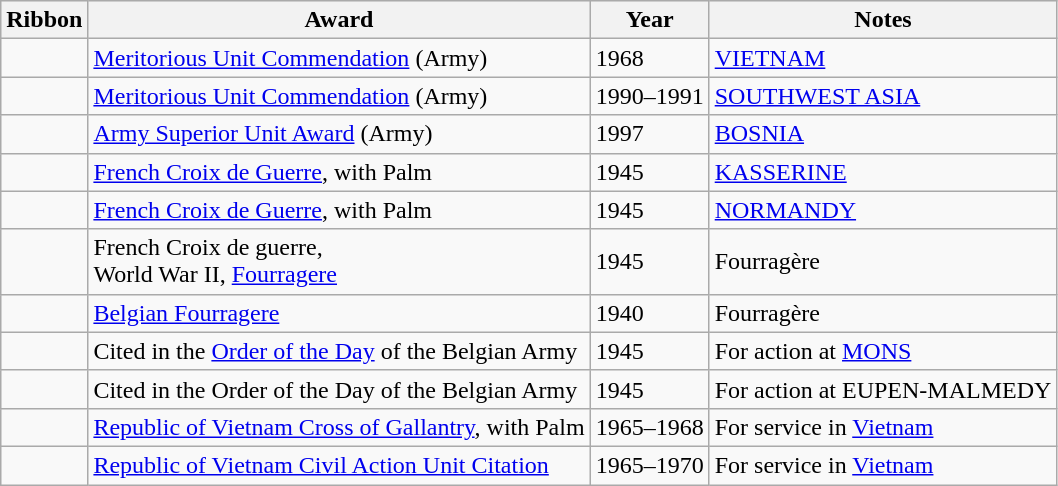<table class="wikitable">
<tr style="background:#efefef;">
<th>Ribbon</th>
<th>Award</th>
<th>Year</th>
<th>Notes</th>
</tr>
<tr>
<td></td>
<td><a href='#'>Meritorious Unit Commendation</a> (Army)</td>
<td>1968</td>
<td><a href='#'>VIETNAM</a></td>
</tr>
<tr>
<td></td>
<td><a href='#'>Meritorious Unit Commendation</a> (Army)</td>
<td>1990–1991</td>
<td><a href='#'>SOUTHWEST ASIA</a></td>
</tr>
<tr>
<td></td>
<td><a href='#'>Army Superior Unit Award</a> (Army)</td>
<td>1997</td>
<td><a href='#'>BOSNIA</a></td>
</tr>
<tr>
<td></td>
<td><a href='#'>French Croix de Guerre</a>, with Palm</td>
<td>1945</td>
<td><a href='#'>KASSERINE</a></td>
</tr>
<tr>
<td></td>
<td><a href='#'>French Croix de Guerre</a>, with Palm</td>
<td>1945</td>
<td><a href='#'>NORMANDY</a></td>
</tr>
<tr>
<td></td>
<td>French Croix de guerre, <br>World War II, <a href='#'>Fourragere</a></td>
<td>1945</td>
<td>Fourragère</td>
</tr>
<tr>
<td></td>
<td><a href='#'>Belgian Fourragere</a></td>
<td>1940</td>
<td>Fourragère</td>
</tr>
<tr>
<td></td>
<td>Cited in the <a href='#'>Order of the Day</a> of the Belgian Army</td>
<td>1945</td>
<td>For action at <a href='#'>MONS</a></td>
</tr>
<tr>
<td></td>
<td>Cited in the Order of the Day of the Belgian Army</td>
<td>1945</td>
<td>For action at EUPEN-MALMEDY</td>
</tr>
<tr>
<td></td>
<td><a href='#'>Republic of Vietnam Cross of Gallantry</a>, with Palm</td>
<td>1965–1968</td>
<td>For service in <a href='#'>Vietnam</a></td>
</tr>
<tr>
<td></td>
<td><a href='#'>Republic of Vietnam Civil Action Unit Citation</a></td>
<td>1965–1970</td>
<td>For service in <a href='#'>Vietnam</a></td>
</tr>
</table>
